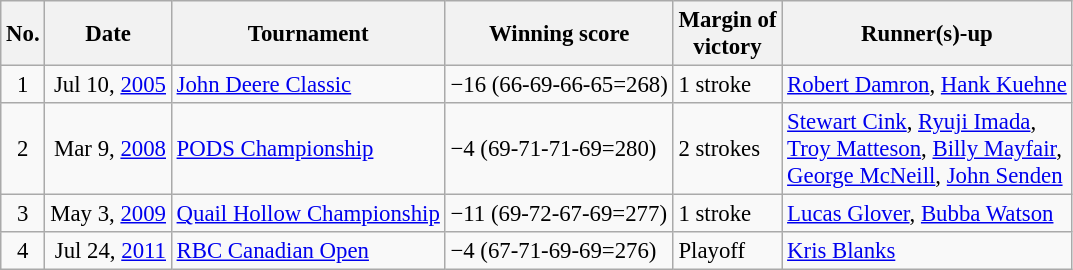<table class="wikitable" style="font-size:95%;">
<tr>
<th>No.</th>
<th>Date</th>
<th>Tournament</th>
<th>Winning score</th>
<th>Margin of<br>victory</th>
<th>Runner(s)-up</th>
</tr>
<tr>
<td align=center>1</td>
<td align=right>Jul 10, <a href='#'>2005</a></td>
<td><a href='#'>John Deere Classic</a></td>
<td>−16 (66-69-66-65=268)</td>
<td>1 stroke</td>
<td> <a href='#'>Robert Damron</a>,  <a href='#'>Hank Kuehne</a></td>
</tr>
<tr>
<td align=center>2</td>
<td align=right>Mar 9, <a href='#'>2008</a></td>
<td><a href='#'>PODS Championship</a></td>
<td>−4 (69-71-71-69=280)</td>
<td>2 strokes</td>
<td> <a href='#'>Stewart Cink</a>,  <a href='#'>Ryuji Imada</a>,<br> <a href='#'>Troy Matteson</a>,  <a href='#'>Billy Mayfair</a>,<br> <a href='#'>George McNeill</a>,  <a href='#'>John Senden</a></td>
</tr>
<tr>
<td align=center>3</td>
<td align=right>May 3, <a href='#'>2009</a></td>
<td><a href='#'>Quail Hollow Championship</a></td>
<td>−11 (69-72-67-69=277)</td>
<td>1 stroke</td>
<td> <a href='#'>Lucas Glover</a>,  <a href='#'>Bubba Watson</a></td>
</tr>
<tr>
<td align=center>4</td>
<td align=right>Jul 24, <a href='#'>2011</a></td>
<td><a href='#'>RBC Canadian Open</a></td>
<td>−4 (67-71-69-69=276)</td>
<td>Playoff</td>
<td> <a href='#'>Kris Blanks</a></td>
</tr>
</table>
